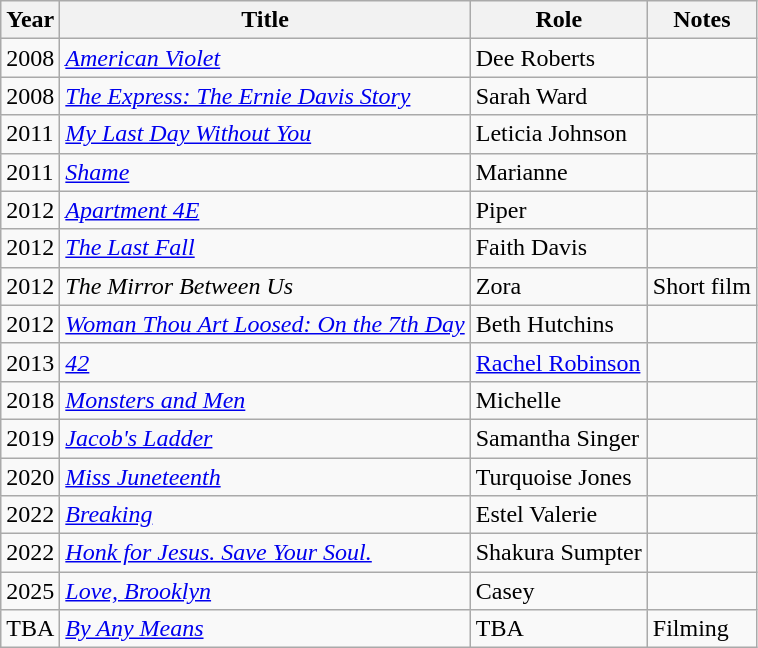<table class="sortable wikitable">
<tr>
<th>Year</th>
<th>Title</th>
<th>Role</th>
<th class="unsortable">Notes</th>
</tr>
<tr>
<td>2008</td>
<td><em><a href='#'>American Violet</a></em></td>
<td>Dee Roberts</td>
<td></td>
</tr>
<tr>
<td>2008</td>
<td><em><a href='#'>The Express: The Ernie Davis Story</a></em></td>
<td>Sarah Ward</td>
<td></td>
</tr>
<tr>
<td>2011</td>
<td><em><a href='#'>My Last Day Without You</a></em></td>
<td>Leticia Johnson</td>
<td></td>
</tr>
<tr>
<td>2011</td>
<td><em><a href='#'>Shame</a></em></td>
<td>Marianne</td>
<td></td>
</tr>
<tr>
<td>2012</td>
<td><em><a href='#'>Apartment 4E</a></em></td>
<td>Piper</td>
<td></td>
</tr>
<tr>
<td>2012</td>
<td><em><a href='#'>The Last Fall</a></em></td>
<td>Faith Davis</td>
<td></td>
</tr>
<tr>
<td>2012</td>
<td><em>The Mirror Between Us</em></td>
<td>Zora</td>
<td>Short film</td>
</tr>
<tr>
<td>2012</td>
<td><em><a href='#'>Woman Thou Art Loosed: On the 7th Day</a></em></td>
<td>Beth Hutchins</td>
<td></td>
</tr>
<tr>
<td>2013</td>
<td><em><a href='#'>42</a></em></td>
<td><a href='#'>Rachel Robinson</a></td>
<td></td>
</tr>
<tr>
<td>2018</td>
<td><em><a href='#'>Monsters and Men</a></em></td>
<td>Michelle</td>
<td></td>
</tr>
<tr>
<td>2019</td>
<td><em><a href='#'>Jacob's Ladder</a></em></td>
<td>Samantha Singer</td>
<td></td>
</tr>
<tr>
<td>2020</td>
<td><em><a href='#'>Miss Juneteenth</a></em></td>
<td>Turquoise Jones</td>
<td></td>
</tr>
<tr>
<td>2022</td>
<td><em><a href='#'>Breaking</a></em></td>
<td>Estel Valerie</td>
<td></td>
</tr>
<tr>
<td>2022</td>
<td><em><a href='#'>Honk for Jesus. Save Your Soul.</a></em></td>
<td>Shakura Sumpter</td>
<td></td>
</tr>
<tr>
<td>2025</td>
<td><em><a href='#'>Love, Brooklyn</a></em></td>
<td>Casey</td>
<td></td>
</tr>
<tr>
<td>TBA</td>
<td><em><a href='#'>By Any Means</a></em></td>
<td>TBA</td>
<td>Filming</td>
</tr>
</table>
